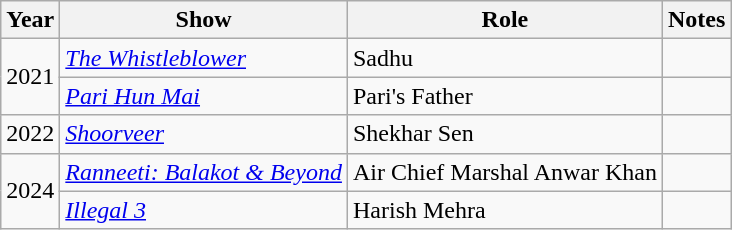<table class= "wikitable portable">
<tr>
<th>Year</th>
<th>Show</th>
<th>Role</th>
<th>Notes</th>
</tr>
<tr>
<td rowspan="2">2021</td>
<td><em><a href='#'>The Whistleblower</a></em></td>
<td>Sadhu</td>
<td></td>
</tr>
<tr>
<td><em><a href='#'>Pari Hun Mai</a></em></td>
<td>Pari's Father</td>
<td></td>
</tr>
<tr>
<td>2022</td>
<td><em><a href='#'>Shoorveer</a></em></td>
<td>Shekhar Sen</td>
<td></td>
</tr>
<tr>
<td rowspan="2">2024</td>
<td><em><a href='#'>Ranneeti: Balakot & Beyond</a></em></td>
<td>Air Chief Marshal Anwar Khan</td>
<td></td>
</tr>
<tr>
<td><em><a href='#'>Illegal 3</a></em></td>
<td>Harish Mehra</td>
<td></td>
</tr>
</table>
